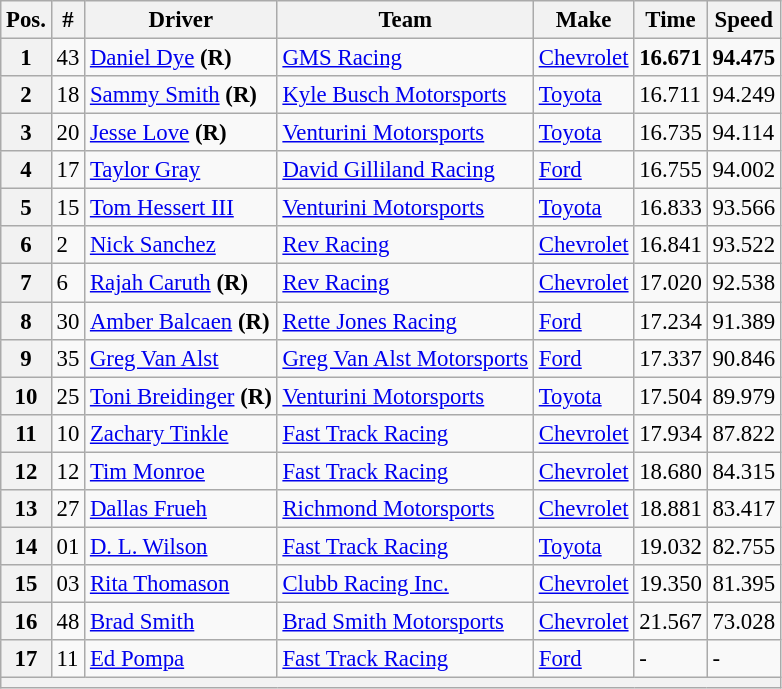<table class="wikitable" style="font-size:95%">
<tr>
<th>Pos.</th>
<th>#</th>
<th>Driver</th>
<th>Team</th>
<th>Make</th>
<th>Time</th>
<th>Speed</th>
</tr>
<tr>
<th>1</th>
<td>43</td>
<td><a href='#'>Daniel Dye</a> <strong>(R)</strong></td>
<td><a href='#'>GMS Racing</a></td>
<td><a href='#'>Chevrolet</a></td>
<td><strong>16.671</strong></td>
<td><strong>94.475</strong></td>
</tr>
<tr>
<th>2</th>
<td>18</td>
<td><a href='#'>Sammy Smith</a> <strong>(R)</strong></td>
<td><a href='#'>Kyle Busch Motorsports</a></td>
<td><a href='#'>Toyota</a></td>
<td>16.711</td>
<td>94.249</td>
</tr>
<tr>
<th>3</th>
<td>20</td>
<td><a href='#'>Jesse Love</a> <strong>(R)</strong></td>
<td><a href='#'>Venturini Motorsports</a></td>
<td><a href='#'>Toyota</a></td>
<td>16.735</td>
<td>94.114</td>
</tr>
<tr>
<th>4</th>
<td>17</td>
<td><a href='#'>Taylor Gray</a></td>
<td><a href='#'>David Gilliland Racing</a></td>
<td><a href='#'>Ford</a></td>
<td>16.755</td>
<td>94.002</td>
</tr>
<tr>
<th>5</th>
<td>15</td>
<td><a href='#'>Tom Hessert III</a></td>
<td><a href='#'>Venturini Motorsports</a></td>
<td><a href='#'>Toyota</a></td>
<td>16.833</td>
<td>93.566</td>
</tr>
<tr>
<th>6</th>
<td>2</td>
<td><a href='#'>Nick Sanchez</a></td>
<td><a href='#'>Rev Racing</a></td>
<td><a href='#'>Chevrolet</a></td>
<td>16.841</td>
<td>93.522</td>
</tr>
<tr>
<th>7</th>
<td>6</td>
<td><a href='#'>Rajah Caruth</a> <strong>(R)</strong></td>
<td><a href='#'>Rev Racing</a></td>
<td><a href='#'>Chevrolet</a></td>
<td>17.020</td>
<td>92.538</td>
</tr>
<tr>
<th>8</th>
<td>30</td>
<td><a href='#'>Amber Balcaen</a> <strong>(R)</strong></td>
<td><a href='#'>Rette Jones Racing</a></td>
<td><a href='#'>Ford</a></td>
<td>17.234</td>
<td>91.389</td>
</tr>
<tr>
<th>9</th>
<td>35</td>
<td><a href='#'>Greg Van Alst</a></td>
<td><a href='#'>Greg Van Alst Motorsports</a></td>
<td><a href='#'>Ford</a></td>
<td>17.337</td>
<td>90.846</td>
</tr>
<tr>
<th>10</th>
<td>25</td>
<td><a href='#'>Toni Breidinger</a> <strong>(R)</strong></td>
<td><a href='#'>Venturini Motorsports</a></td>
<td><a href='#'>Toyota</a></td>
<td>17.504</td>
<td>89.979</td>
</tr>
<tr>
<th>11</th>
<td>10</td>
<td><a href='#'>Zachary Tinkle</a></td>
<td><a href='#'>Fast Track Racing</a></td>
<td><a href='#'>Chevrolet</a></td>
<td>17.934</td>
<td>87.822</td>
</tr>
<tr>
<th>12</th>
<td>12</td>
<td><a href='#'>Tim Monroe</a></td>
<td><a href='#'>Fast Track Racing</a></td>
<td><a href='#'>Chevrolet</a></td>
<td>18.680</td>
<td>84.315</td>
</tr>
<tr>
<th>13</th>
<td>27</td>
<td><a href='#'>Dallas Frueh</a></td>
<td><a href='#'>Richmond Motorsports</a></td>
<td><a href='#'>Chevrolet</a></td>
<td>18.881</td>
<td>83.417</td>
</tr>
<tr>
<th>14</th>
<td>01</td>
<td><a href='#'>D. L. Wilson</a></td>
<td><a href='#'>Fast Track Racing</a></td>
<td><a href='#'>Toyota</a></td>
<td>19.032</td>
<td>82.755</td>
</tr>
<tr>
<th>15</th>
<td>03</td>
<td><a href='#'>Rita Thomason</a></td>
<td><a href='#'>Clubb Racing Inc.</a></td>
<td><a href='#'>Chevrolet</a></td>
<td>19.350</td>
<td>81.395</td>
</tr>
<tr>
<th>16</th>
<td>48</td>
<td><a href='#'>Brad Smith</a></td>
<td><a href='#'>Brad Smith Motorsports</a></td>
<td><a href='#'>Chevrolet</a></td>
<td>21.567</td>
<td>73.028</td>
</tr>
<tr>
<th>17</th>
<td>11</td>
<td><a href='#'>Ed Pompa</a></td>
<td><a href='#'>Fast Track Racing</a></td>
<td><a href='#'>Ford</a></td>
<td>-</td>
<td>-</td>
</tr>
<tr>
<th colspan="7"></th>
</tr>
</table>
